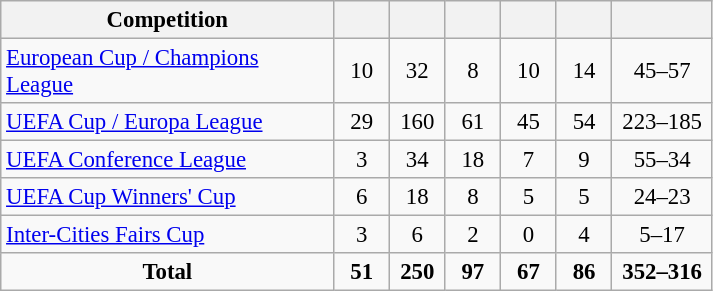<table class="wikitable" style="text-align: center; font-size:95%">
<tr>
<th style="width:215px;">Competition</th>
<th style="width:30px;"></th>
<th style="width:30px;"></th>
<th style="width:30px;"></th>
<th style="width:30px;"></th>
<th style="width:30px;"></th>
<th style="width:60px;"></th>
</tr>
<tr>
<td align="left"><a href='#'>European Cup / Champions League</a></td>
<td>10</td>
<td>32</td>
<td>8</td>
<td>10</td>
<td>14</td>
<td>45–57</td>
</tr>
<tr>
<td align="left"><a href='#'>UEFA Cup / Europa League</a></td>
<td>29</td>
<td>160</td>
<td>61</td>
<td>45</td>
<td>54</td>
<td>223–185</td>
</tr>
<tr>
<td align="left"><a href='#'>UEFA Conference League</a></td>
<td>3</td>
<td>34</td>
<td>18</td>
<td>7</td>
<td>9</td>
<td>55–34</td>
</tr>
<tr>
<td align="left"><a href='#'>UEFA Cup Winners' Cup</a></td>
<td>6</td>
<td>18</td>
<td>8</td>
<td>5</td>
<td>5</td>
<td>24–23</td>
</tr>
<tr>
<td align="left"><a href='#'>Inter-Cities Fairs Cup</a></td>
<td>3</td>
<td>6</td>
<td>2</td>
<td>0</td>
<td>4</td>
<td>5–17</td>
</tr>
<tr>
<td><strong>Total</strong></td>
<td><strong>51</strong></td>
<td><strong>250</strong></td>
<td><strong>97</strong></td>
<td><strong>67</strong></td>
<td><strong>86</strong></td>
<td><strong>352–316</strong></td>
</tr>
</table>
